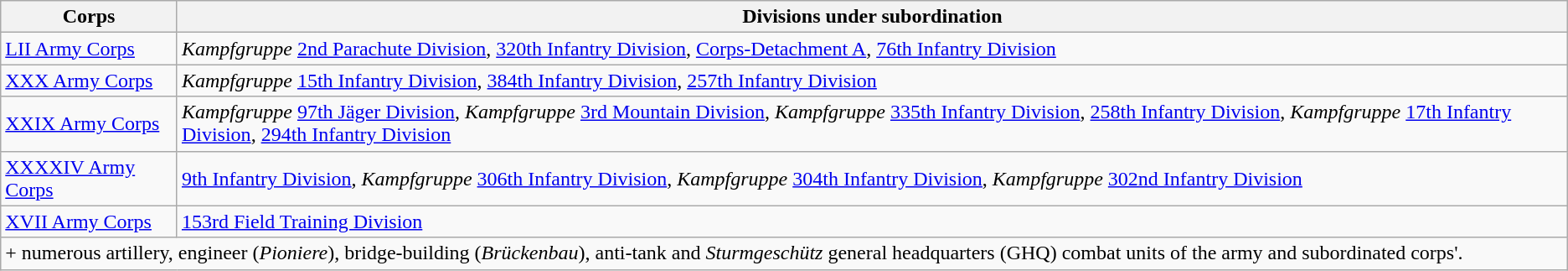<table class="wikitable">
<tr>
<th>Corps</th>
<th>Divisions under subordination</th>
</tr>
<tr>
<td><a href='#'>LII Army Corps</a></td>
<td><em>Kampfgruppe</em> <a href='#'>2nd Parachute Division</a>, <a href='#'>320th Infantry Division</a>, <a href='#'>Corps-Detachment A</a>, <a href='#'>76th Infantry Division</a></td>
</tr>
<tr>
<td><a href='#'>XXX Army Corps</a></td>
<td><em>Kampfgruppe</em> <a href='#'>15th Infantry Division</a>, <a href='#'>384th Infantry Division</a>, <a href='#'>257th Infantry Division</a></td>
</tr>
<tr>
<td><a href='#'>XXIX Army Corps</a></td>
<td><em>Kampfgruppe</em> <a href='#'>97th Jäger Division</a>, <em>Kampfgruppe</em> <a href='#'>3rd Mountain Division</a>, <em>Kampfgruppe</em> <a href='#'>335th Infantry Division</a>, <a href='#'>258th Infantry Division</a>, <em>Kampfgruppe</em> <a href='#'>17th Infantry Division</a>, <a href='#'>294th Infantry Division</a></td>
</tr>
<tr>
<td><a href='#'>XXXXIV Army Corps</a></td>
<td><a href='#'>9th Infantry Division</a>, <em>Kampfgruppe</em> <a href='#'>306th Infantry Division</a>, <em>Kampfgruppe</em> <a href='#'>304th Infantry Division</a>, <em>Kampfgruppe</em> <a href='#'>302nd Infantry Division</a></td>
</tr>
<tr>
<td><a href='#'>XVII Army Corps</a></td>
<td><a href='#'>153rd Field Training Division</a></td>
</tr>
<tr>
<td colspan="2">+ numerous artillery, engineer (<em>Pioniere</em>), bridge-building (<em>Brückenbau</em>), anti-tank and <em>Sturmgeschütz</em> general headquarters (GHQ) combat units of the army and subordinated corps'.</td>
</tr>
</table>
